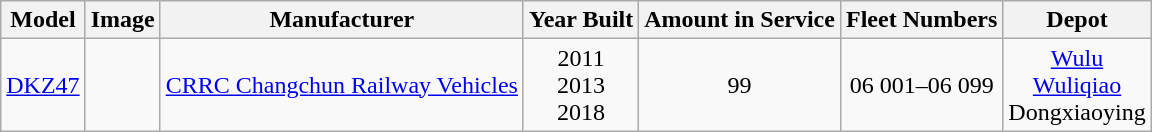<table class="wikitable" style="border-collapse: collapse; text-align: center;">
<tr>
<th>Model</th>
<th>Image</th>
<th>Manufacturer</th>
<th>Year Built</th>
<th>Amount in Service</th>
<th>Fleet Numbers</th>
<th>Depot</th>
</tr>
<tr>
<td><a href='#'>DKZ47</a></td>
<td></td>
<td><a href='#'>CRRC Changchun Railway Vehicles</a></td>
<td>2011<br>2013<br>2018<br></td>
<td>99</td>
<td>06 001–06 099</td>
<td><a href='#'>Wulu</a><br><a href='#'>Wuliqiao</a><br>Dongxiaoying</td>
</tr>
</table>
